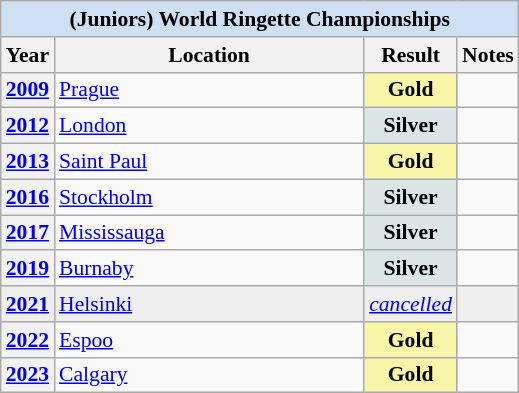<table class="wikitable" style="text-align:left; font-size:90%;">
<tr>
<th colspan=4 style=background:#CEE0F2;>(Juniors) World Ringette Championships</th>
</tr>
<tr>
<th>Year</th>
<th width=200>Location</th>
<th style="text-align:center">Result</th>
<th>Notes</th>
</tr>
<tr>
<th><a href='#'>2009</a></th>
<td> <a href='#'>Prague</a></td>
<td style="background:#f7f6a8; text-align:center";><strong>Gold</strong></td>
<td></td>
</tr>
<tr>
<th><a href='#'>2012</a></th>
<td> <a href='#'>London</a></td>
<td style="background-color:#DCE5E5; text-align:center";><strong>Silver</strong></td>
<td></td>
</tr>
<tr>
<th><a href='#'>2013</a></th>
<td> <a href='#'>Saint Paul</a></td>
<td style="background:#f7f6a8; text-align:center";><strong>Gold</strong></td>
<td></td>
</tr>
<tr>
<th><a href='#'>2016</a></th>
<td> <a href='#'>Stockholm</a></td>
<td style="background-color:#DCE5E5; text-align:center";><strong>Silver</strong></td>
<td></td>
</tr>
<tr>
<th><a href='#'>2017</a></th>
<td> <a href='#'>Mississauga</a></td>
<td style="background-color:#DCE5E5; text-align:center";><strong>Silver</strong></td>
<td></td>
</tr>
<tr>
<th><a href='#'>2019</a></th>
<td> <a href='#'>Burnaby</a></td>
<td style="background-color:#DCE5E5; text-align:center";><strong>Silver</strong></td>
<td></td>
</tr>
<tr>
<th style="background:#eeee"><a href='#'>2021</a></th>
<td style="background:#eeee"> <a href='#'>Helsinki</a></td>
<td style="background:#eeee" align=center><em><a href='#'>cancelled</a></em></td>
<td style="background:#eeee"></td>
</tr>
<tr>
<th><a href='#'>2022</a></th>
<td> <a href='#'>Espoo</a></td>
<td style="background:#f7f6a8; text-align:center";><strong>Gold</strong></td>
<td></td>
</tr>
<tr>
<th><a href='#'>2023</a></th>
<td> <a href='#'>Calgary</a></td>
<td style="background:#f7f6a8; text-align:center";><strong>Gold</strong></td>
<td></td>
</tr>
</table>
